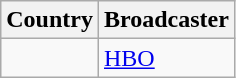<table class="wikitable">
<tr>
<th align=center>Country</th>
<th align=center>Broadcaster</th>
</tr>
<tr>
<td></td>
<td><a href='#'>HBO</a></td>
</tr>
</table>
